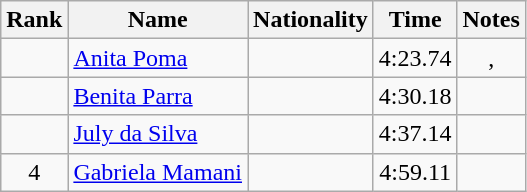<table class="wikitable sortable" style="text-align:center">
<tr>
<th>Rank</th>
<th>Name</th>
<th>Nationality</th>
<th>Time</th>
<th>Notes</th>
</tr>
<tr>
<td></td>
<td align=left><a href='#'>Anita Poma</a></td>
<td align=left></td>
<td>4:23.74</td>
<td>, </td>
</tr>
<tr>
<td></td>
<td align=left><a href='#'>Benita Parra</a></td>
<td align=left></td>
<td>4:30.18</td>
<td></td>
</tr>
<tr>
<td></td>
<td align=left><a href='#'>July da Silva</a></td>
<td align=left></td>
<td>4:37.14</td>
<td></td>
</tr>
<tr>
<td>4</td>
<td align=left><a href='#'>Gabriela Mamani</a></td>
<td align=left></td>
<td>4:59.11</td>
<td></td>
</tr>
</table>
